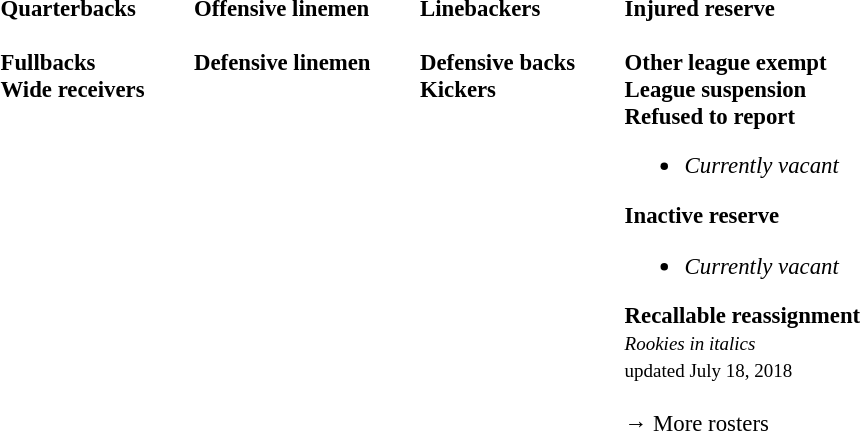<table class="toccolours" style="text-align: left;">
<tr>
<td style="font-size: 95%;vertical-align:top;"><strong>Quarterbacks</strong><br>
<br><strong>Fullbacks</strong>
<br><strong>Wide receivers</strong>




</td>
<td style="width: 25px;"></td>
<td style="font-size: 95%;vertical-align:top;"><strong>Offensive linemen</strong><br>



<br><strong>Defensive linemen</strong>



</td>
<td style="width: 25px;"></td>
<td style="font-size: 95%;vertical-align:top;"><strong>Linebackers</strong><br><br><strong>Defensive backs</strong>




<br><strong>Kickers</strong>
</td>
<td style="width: 25px;"></td>
<td style="font-size: 95%;vertical-align:top;"><strong>Injured reserve</strong><br>







<br><strong>Other league exempt</strong>
<br><strong>League suspension</strong>



<br><strong>Refused to report</strong><ul><li><em>Currently vacant</em></li></ul><strong>Inactive reserve</strong><ul><li><em>Currently vacant</em></li></ul><strong>Recallable reassignment</strong><br><small><em>Rookies in italics</em></small><br>
<small><span></span> updated July 18, 2018</small><br>
<br>→ More rosters</td>
</tr>
<tr>
</tr>
</table>
